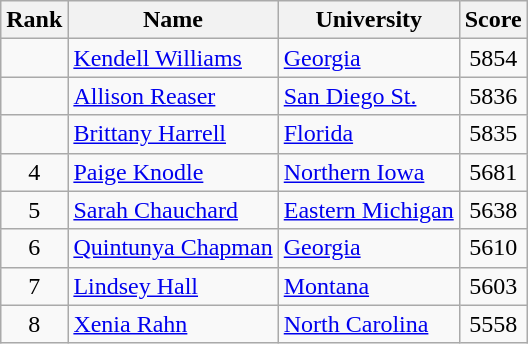<table class="wikitable sortable" style="text-align:center">
<tr>
<th>Rank</th>
<th>Name</th>
<th>University</th>
<th>Score</th>
</tr>
<tr>
<td></td>
<td align=left><a href='#'>Kendell Williams</a></td>
<td align=left><a href='#'>Georgia</a></td>
<td>5854</td>
</tr>
<tr>
<td></td>
<td align=left><a href='#'>Allison Reaser</a></td>
<td align="left"><a href='#'>San Diego St.</a></td>
<td>5836</td>
</tr>
<tr>
<td></td>
<td align=left><a href='#'>Brittany Harrell</a></td>
<td align="left"><a href='#'>Florida</a></td>
<td>5835</td>
</tr>
<tr>
<td>4</td>
<td align=left><a href='#'>Paige Knodle</a></td>
<td align="left"><a href='#'>Northern Iowa</a></td>
<td>5681</td>
</tr>
<tr>
<td>5</td>
<td align=left><a href='#'>Sarah Chauchard</a></td>
<td align="left"><a href='#'>Eastern Michigan</a></td>
<td>5638</td>
</tr>
<tr>
<td>6</td>
<td align=left><a href='#'>Quintunya Chapman</a></td>
<td align="left"><a href='#'>Georgia</a></td>
<td>5610</td>
</tr>
<tr>
<td>7</td>
<td align=left><a href='#'>Lindsey Hall</a></td>
<td align="left"><a href='#'>Montana</a></td>
<td>5603</td>
</tr>
<tr>
<td>8</td>
<td align=left><a href='#'>Xenia Rahn</a></td>
<td align="left"><a href='#'>North Carolina</a></td>
<td>5558</td>
</tr>
</table>
